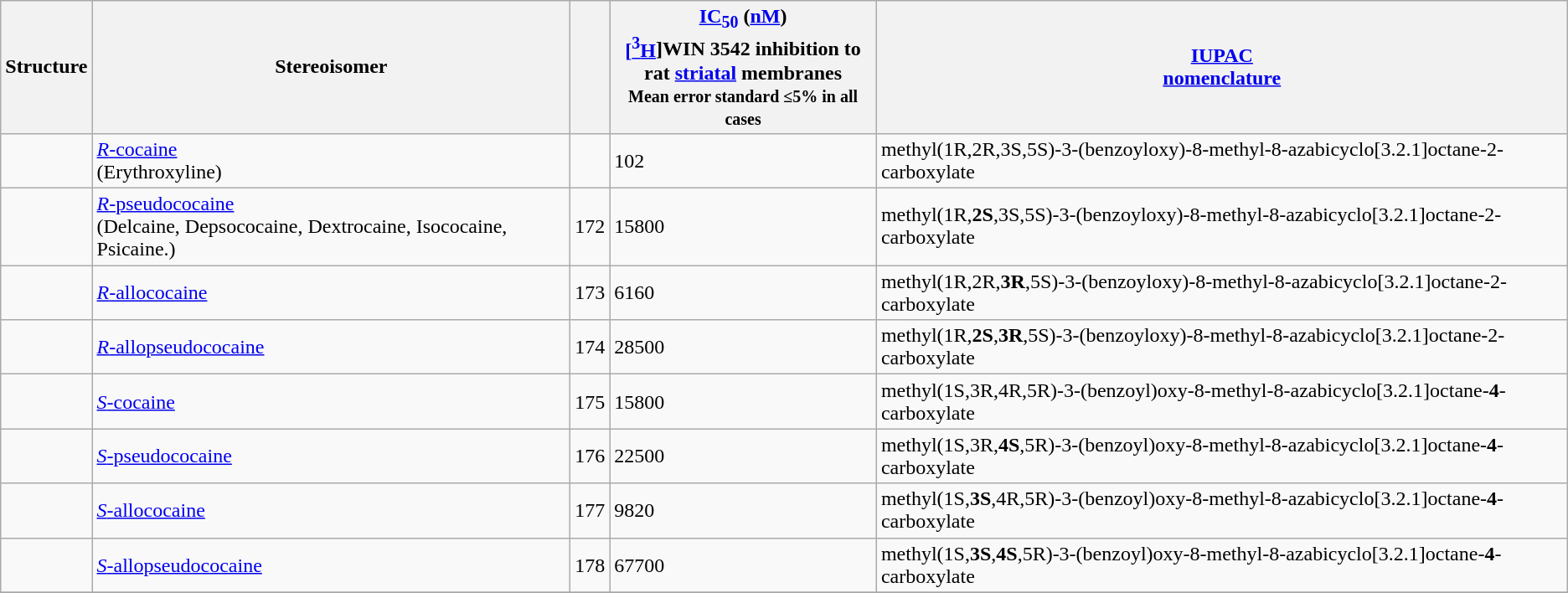<table class="wikitable defaultcenter col3right col4right col5left">
<tr>
<th>Structure</th>
<th>Stereoisomer</th>
<th></th>
<th><a href='#'>IC<sub>50</sub></a> (<a href='#'>nM</a>)<br><a href='#'>[<sup>3</sup>H</a>]WIN 3542 inhibition to <br>rat <a href='#'>striatal</a> membranes<br><small>Mean error standard ≤5% in all cases</small></th>
<th><a href='#'>IUPAC<br>nomenclature</a></th>
</tr>
<tr>
<td></td>
<td><a href='#'><em>R</em>-cocaine</a><br>(Erythroxyline)</td>
<td></td>
<td>102</td>
<td>methyl(1R,2R,3S,5S)-3-(benzoyloxy)-8-methyl-8-azabicyclo[3.2.1]octane-2-carboxylate</td>
</tr>
<tr>
<td></td>
<td><a href='#'><em>R</em>-pseudococaine</a><br>(Delcaine, Depsococaine, Dextrocaine, Isococaine, Psicaine.)</td>
<td>172</td>
<td>15800</td>
<td>methyl(1R,<strong>2S</strong>,3S,5S)-3-(benzoyloxy)-8-methyl-8-azabicyclo[3.2.1]octane-2-carboxylate</td>
</tr>
<tr>
<td></td>
<td><a href='#'><em>R</em>-allococaine</a></td>
<td>173</td>
<td>6160</td>
<td>methyl(1R,2R,<strong>3R</strong>,5S)-3-(benzoyloxy)-8-methyl-8-azabicyclo[3.2.1]octane-2-carboxylate</td>
</tr>
<tr>
<td></td>
<td><a href='#'><em>R</em>-allopseudococaine</a></td>
<td>174</td>
<td>28500</td>
<td>methyl(1R,<strong>2S</strong>,<strong>3R</strong>,5S)-3-(benzoyloxy)-8-methyl-8-azabicyclo[3.2.1]octane-2-carboxylate</td>
</tr>
<tr>
<td></td>
<td><a href='#'><em>S</em>-cocaine</a></td>
<td>175</td>
<td>15800</td>
<td>methyl(1S,3R,4R,5R)-3-(benzoyl)oxy-8-methyl-8-azabicyclo[3.2.1]octane-<strong>4</strong>-carboxylate</td>
</tr>
<tr>
<td></td>
<td><a href='#'><em>S</em>-pseudococaine</a></td>
<td>176</td>
<td>22500</td>
<td>methyl(1S,3R,<strong>4S</strong>,5R)-3-(benzoyl)oxy-8-methyl-8-azabicyclo[3.2.1]octane-<strong>4</strong>-carboxylate</td>
</tr>
<tr>
<td></td>
<td><a href='#'><em>S</em>-allococaine</a></td>
<td>177</td>
<td>9820</td>
<td>methyl(1S,<strong>3S</strong>,4R,5R)-3-(benzoyl)oxy-8-methyl-8-azabicyclo[3.2.1]octane-<strong>4</strong>-carboxylate</td>
</tr>
<tr>
<td></td>
<td><a href='#'><em>S</em>-allopseudococaine</a></td>
<td>178</td>
<td>67700</td>
<td>methyl(1S,<strong>3S</strong>,<strong>4S</strong>,5R)-3-(benzoyl)oxy-8-methyl-8-azabicyclo[3.2.1]octane-<strong>4</strong>-carboxylate</td>
</tr>
<tr>
</tr>
</table>
